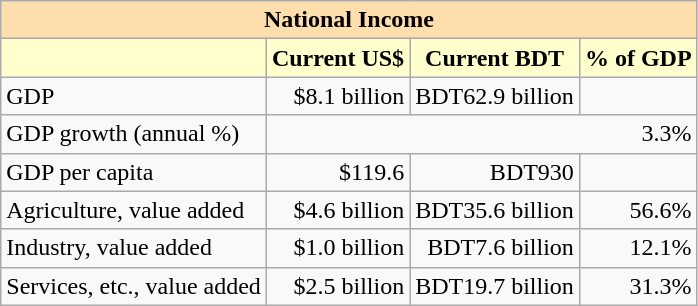<table class="wikitable">
<tr>
<th colspan="4" style="background: #ffdead;">National Income</th>
</tr>
<tr>
<th style="background: #ffffcd;"></th>
<th style="background: #ffffcd;">Current US$</th>
<th style="background: #ffffcd;">Current BDT</th>
<th style="background: #ffffcd;">% of GDP</th>
</tr>
<tr>
<td>GDP</td>
<td style="text-align: right;">$8.1 billion</td>
<td style="text-align: right;">BDT62.9 billion</td>
<td style="text-align: right;"></td>
</tr>
<tr>
<td>GDP growth (annual %)</td>
<td colspan="3"  style="text-align: right;">3.3%</td>
</tr>
<tr>
<td>GDP per capita</td>
<td style="text-align: right;">$119.6</td>
<td style="text-align: right;">BDT930</td>
<td style="text-align: right;"></td>
</tr>
<tr>
<td>Agriculture, value added</td>
<td style="text-align: right;">$4.6 billion</td>
<td style="text-align: right;">BDT35.6 billion</td>
<td style="text-align: right;">56.6%</td>
</tr>
<tr>
<td>Industry, value added</td>
<td style="text-align: right;">$1.0 billion</td>
<td style="text-align: right;">BDT7.6 billion</td>
<td style="text-align: right;">12.1%</td>
</tr>
<tr>
<td>Services, etc., value added</td>
<td style="text-align: right;">$2.5 billion</td>
<td style="text-align: right;">BDT19.7 billion</td>
<td style="text-align: right;">31.3%</td>
</tr>
</table>
